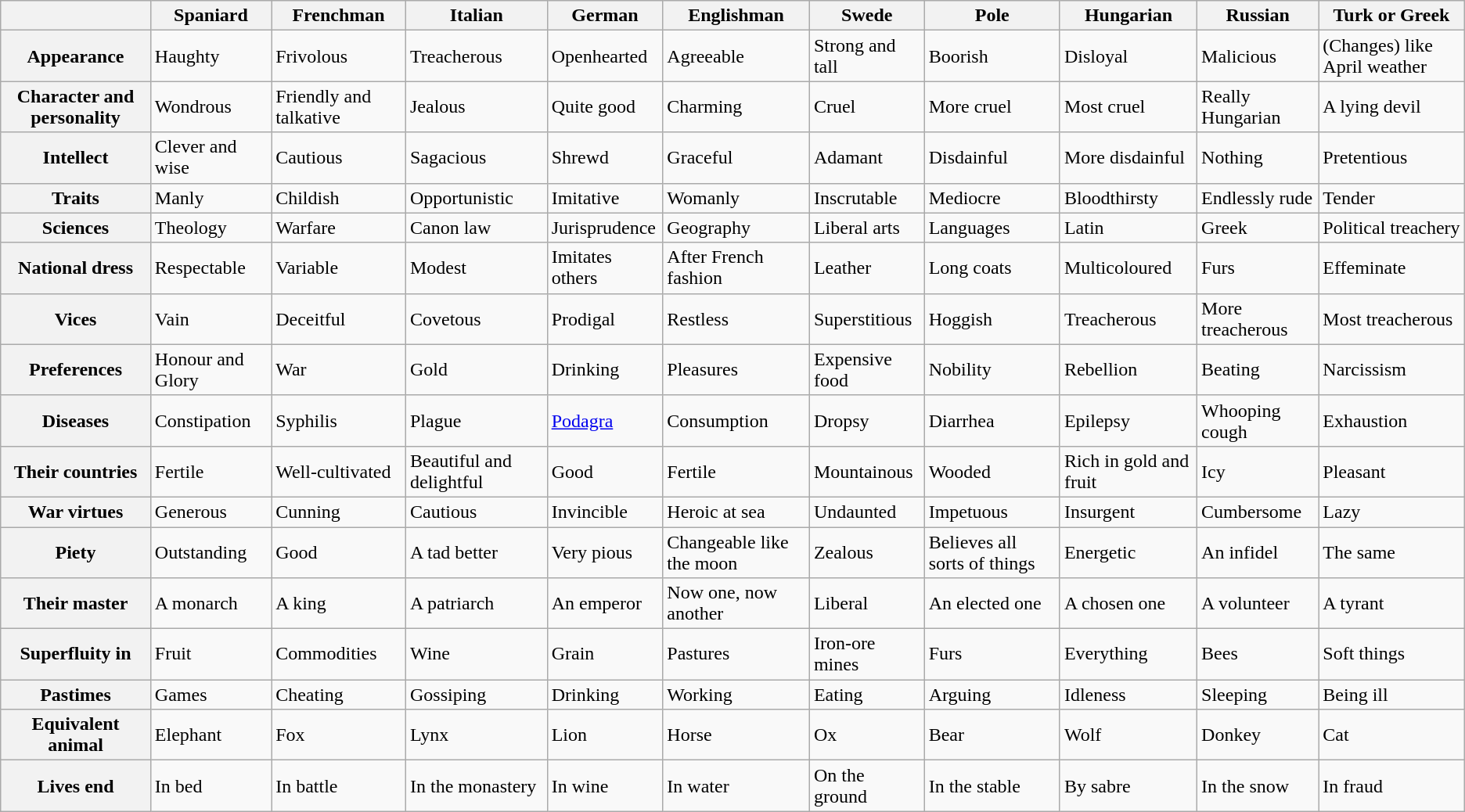<table class="wikitable">
<tr>
<th></th>
<th>Spaniard</th>
<th>Frenchman</th>
<th>Italian</th>
<th>German</th>
<th>Englishman</th>
<th>Swede</th>
<th>Pole</th>
<th>Hungarian</th>
<th>Russian</th>
<th>Turk or Greek</th>
</tr>
<tr>
<th>Appearance</th>
<td>Haughty</td>
<td>Frivolous</td>
<td>Treacherous</td>
<td>Openhearted</td>
<td>Agreeable</td>
<td>Strong and tall</td>
<td>Boorish</td>
<td>Disloyal</td>
<td>Malicious</td>
<td>(Changes) like April weather</td>
</tr>
<tr>
<th>Character and personality</th>
<td>Wondrous</td>
<td>Friendly and talkative</td>
<td>Jealous</td>
<td>Quite good</td>
<td>Charming</td>
<td>Cruel</td>
<td>More cruel</td>
<td>Most cruel</td>
<td>Really Hungarian</td>
<td>A lying devil</td>
</tr>
<tr>
<th>Intellect</th>
<td>Clever and wise</td>
<td>Cautious</td>
<td>Sagacious</td>
<td>Shrewd</td>
<td>Graceful</td>
<td>Adamant</td>
<td>Disdainful</td>
<td>More disdainful</td>
<td>Nothing</td>
<td>Pretentious</td>
</tr>
<tr>
<th>Traits</th>
<td>Manly</td>
<td>Childish</td>
<td>Opportunistic</td>
<td>Imitative</td>
<td>Womanly</td>
<td>Inscrutable</td>
<td>Mediocre</td>
<td>Bloodthirsty</td>
<td>Endlessly rude</td>
<td>Tender</td>
</tr>
<tr>
<th>Sciences</th>
<td>Theology</td>
<td>Warfare</td>
<td>Canon law</td>
<td>Jurisprudence</td>
<td>Geography</td>
<td>Liberal arts</td>
<td>Languages</td>
<td>Latin</td>
<td>Greek</td>
<td>Political treachery</td>
</tr>
<tr>
<th>National dress</th>
<td>Respectable</td>
<td>Variable</td>
<td>Modest</td>
<td>Imitates others</td>
<td>After French fashion</td>
<td>Leather</td>
<td>Long coats</td>
<td>Multicoloured</td>
<td>Furs</td>
<td>Effeminate</td>
</tr>
<tr>
<th>Vices</th>
<td>Vain</td>
<td>Deceitful</td>
<td>Covetous</td>
<td>Prodigal</td>
<td>Restless</td>
<td>Superstitious</td>
<td>Hoggish</td>
<td>Treacherous</td>
<td>More treacherous</td>
<td>Most treacherous</td>
</tr>
<tr>
<th>Preferences</th>
<td>Honour and Glory</td>
<td>War</td>
<td>Gold</td>
<td>Drinking</td>
<td>Pleasures</td>
<td>Expensive food</td>
<td>Nobility</td>
<td>Rebellion</td>
<td>Beating</td>
<td>Narcissism</td>
</tr>
<tr>
<th>Diseases</th>
<td>Constipation</td>
<td>Syphilis</td>
<td>Plague</td>
<td><a href='#'>Podagra</a></td>
<td>Consumption</td>
<td>Dropsy</td>
<td>Diarrhea</td>
<td>Epilepsy</td>
<td>Whooping cough</td>
<td>Exhaustion</td>
</tr>
<tr>
<th>Their countries</th>
<td>Fertile</td>
<td>Well-cultivated</td>
<td>Beautiful and delightful</td>
<td>Good</td>
<td>Fertile</td>
<td>Mountainous</td>
<td>Wooded</td>
<td>Rich in gold and fruit</td>
<td>Icy</td>
<td>Pleasant</td>
</tr>
<tr>
<th>War virtues</th>
<td>Generous</td>
<td>Cunning</td>
<td>Cautious</td>
<td>Invincible</td>
<td>Heroic at sea</td>
<td>Undaunted</td>
<td>Impetuous</td>
<td>Insurgent</td>
<td>Cumbersome</td>
<td>Lazy</td>
</tr>
<tr>
<th>Piety</th>
<td>Outstanding</td>
<td>Good</td>
<td>A tad better</td>
<td>Very pious</td>
<td>Changeable like the moon</td>
<td>Zealous</td>
<td>Believes all sorts of things</td>
<td>Energetic</td>
<td>An infidel</td>
<td>The same</td>
</tr>
<tr>
<th>Their master</th>
<td>A monarch</td>
<td>A king</td>
<td>A patriarch</td>
<td>An emperor</td>
<td>Now one, now another</td>
<td>Liberal</td>
<td>An elected one</td>
<td>A chosen one</td>
<td>A volunteer</td>
<td>A tyrant</td>
</tr>
<tr>
<th>Superfluity in</th>
<td>Fruit</td>
<td>Commodities</td>
<td>Wine</td>
<td>Grain</td>
<td>Pastures</td>
<td>Iron-ore mines</td>
<td>Furs</td>
<td>Everything</td>
<td>Bees</td>
<td>Soft things</td>
</tr>
<tr>
<th>Pastimes</th>
<td>Games</td>
<td>Cheating</td>
<td>Gossiping</td>
<td>Drinking</td>
<td>Working</td>
<td>Eating</td>
<td>Arguing</td>
<td>Idleness</td>
<td>Sleeping</td>
<td>Being ill</td>
</tr>
<tr>
<th>Equivalent animal</th>
<td>Elephant</td>
<td>Fox</td>
<td>Lynx</td>
<td>Lion</td>
<td>Horse</td>
<td>Ox</td>
<td>Bear</td>
<td>Wolf</td>
<td>Donkey</td>
<td>Cat</td>
</tr>
<tr>
<th>Lives end</th>
<td>In bed</td>
<td>In battle</td>
<td>In the monastery</td>
<td>In wine</td>
<td>In water</td>
<td>On the ground</td>
<td>In the stable</td>
<td>By sabre</td>
<td>In the snow</td>
<td>In fraud</td>
</tr>
</table>
